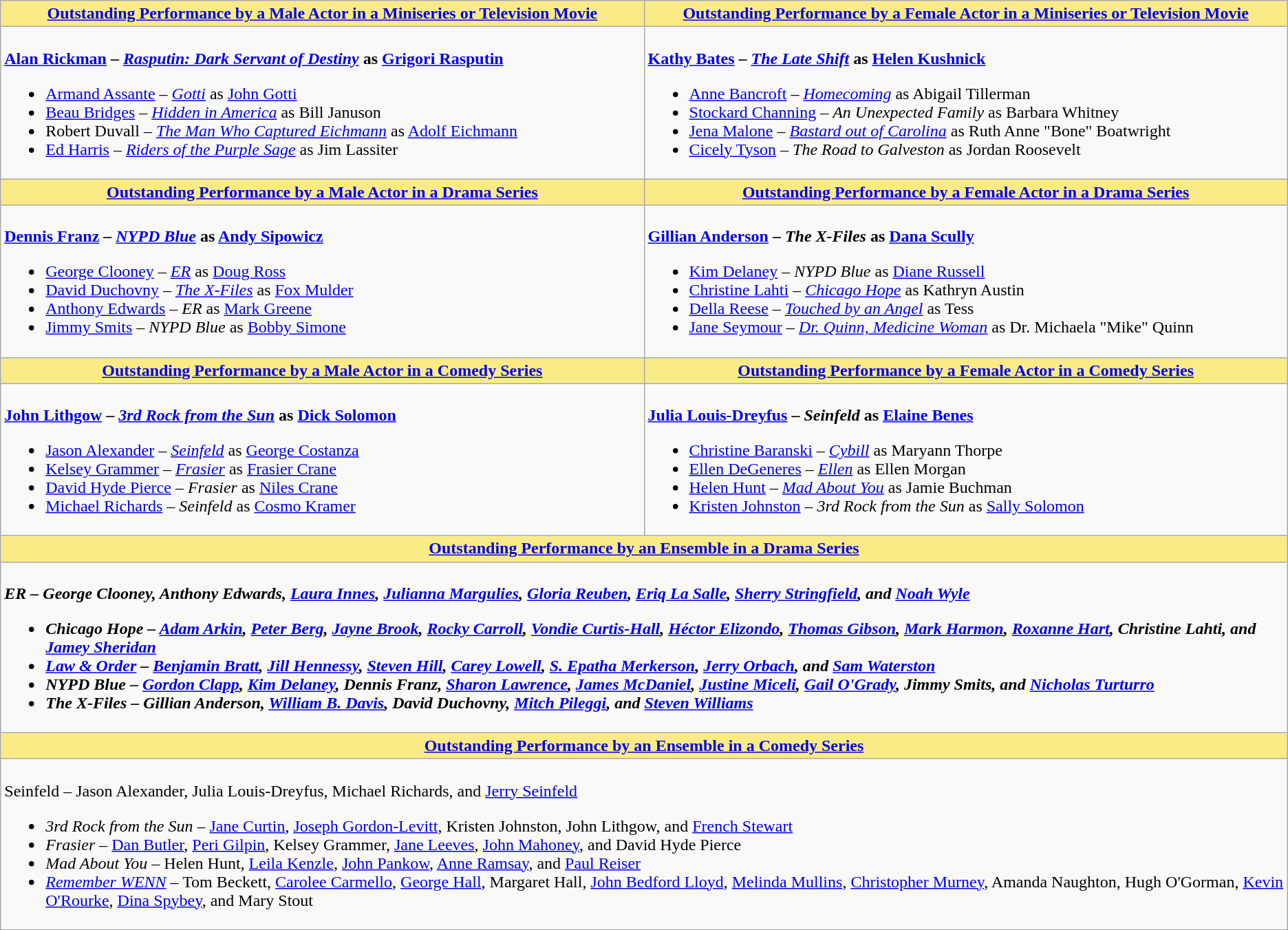<table class=wikitable style="width="100%">
<tr>
<th style="background:#FAEB86;" width="50%"><a href='#'>Outstanding Performance by a Male Actor in a Miniseries or Television Movie</a></th>
<th style="background:#FAEB86;" width="50%"><a href='#'>Outstanding Performance by a Female Actor in a Miniseries or Television Movie</a></th>
</tr>
<tr>
<td valign="top"><br><strong><a href='#'>Alan Rickman</a> – <em><a href='#'>Rasputin: Dark Servant of Destiny</a></em> as <a href='#'>Grigori Rasputin</a></strong><ul><li><a href='#'>Armand Assante</a> – <em><a href='#'>Gotti</a></em> as <a href='#'>John Gotti</a></li><li><a href='#'>Beau Bridges</a> – <em><a href='#'>Hidden in America</a></em> as Bill Januson</li><li>Robert Duvall – <em><a href='#'>The Man Who Captured Eichmann</a></em> as <a href='#'>Adolf Eichmann</a></li><li><a href='#'>Ed Harris</a> – <em><a href='#'>Riders of the Purple Sage</a></em> as Jim Lassiter</li></ul></td>
<td valign="top"><br><strong><a href='#'>Kathy Bates</a> – <em><a href='#'>The Late Shift</a></em> as <a href='#'>Helen Kushnick</a></strong><ul><li><a href='#'>Anne Bancroft</a> – <em><a href='#'>Homecoming</a></em> as Abigail Tillerman</li><li><a href='#'>Stockard Channing</a> – <em>An Unexpected Family</em> as Barbara Whitney</li><li><a href='#'>Jena Malone</a> – <em><a href='#'>Bastard out of Carolina</a></em> as Ruth Anne "Bone" Boatwright</li><li><a href='#'>Cicely Tyson</a> – <em>The Road to Galveston</em> as Jordan Roosevelt</li></ul></td>
</tr>
<tr>
<th style="background:#FAEB86;"><a href='#'>Outstanding Performance by a Male Actor in a Drama Series</a></th>
<th style="background:#FAEB86;"><a href='#'>Outstanding Performance by a Female Actor in a Drama Series</a></th>
</tr>
<tr>
<td valign="top"><br><strong><a href='#'>Dennis Franz</a> – <em><a href='#'>NYPD Blue</a></em> as <a href='#'>Andy Sipowicz</a></strong><ul><li><a href='#'>George Clooney</a> – <em><a href='#'>ER</a></em> as <a href='#'>Doug Ross</a></li><li><a href='#'>David Duchovny</a> – <em><a href='#'>The X-Files</a></em> as <a href='#'>Fox Mulder</a></li><li><a href='#'>Anthony Edwards</a> – <em>ER</em> as <a href='#'>Mark Greene</a></li><li><a href='#'>Jimmy Smits</a> – <em>NYPD Blue</em> as <a href='#'>Bobby Simone</a></li></ul></td>
<td valign="top"><br><strong><a href='#'>Gillian Anderson</a> – <em>The X-Files</em> as <a href='#'>Dana Scully</a></strong><ul><li><a href='#'>Kim Delaney</a> – <em>NYPD Blue</em> as <a href='#'>Diane Russell</a></li><li><a href='#'>Christine Lahti</a> – <em><a href='#'>Chicago Hope</a></em> as Kathryn Austin</li><li><a href='#'>Della Reese</a> – <em><a href='#'>Touched by an Angel</a></em> as Tess</li><li><a href='#'>Jane Seymour</a> – <em><a href='#'>Dr. Quinn, Medicine Woman</a></em> as Dr. Michaela "Mike" Quinn</li></ul></td>
</tr>
<tr>
<th style="background:#FAEB86;"><a href='#'>Outstanding Performance by a Male Actor in a Comedy Series</a></th>
<th style="background:#FAEB86;"><a href='#'>Outstanding Performance by a Female Actor in a Comedy Series</a></th>
</tr>
<tr>
<td valign="top"><br><strong><a href='#'>John Lithgow</a> – <em><a href='#'>3rd Rock from the Sun</a></em> as <a href='#'>Dick Solomon</a></strong><ul><li><a href='#'>Jason Alexander</a> – <em><a href='#'>Seinfeld</a></em> as <a href='#'>George Costanza</a></li><li><a href='#'>Kelsey Grammer</a> – <em><a href='#'>Frasier</a></em> as <a href='#'>Frasier Crane</a></li><li><a href='#'>David Hyde Pierce</a> – <em>Frasier</em> as <a href='#'>Niles Crane</a></li><li><a href='#'>Michael Richards</a> – <em>Seinfeld</em> as <a href='#'>Cosmo Kramer</a></li></ul></td>
<td valign="top"><br><strong><a href='#'>Julia Louis-Dreyfus</a> – <em>Seinfeld</em> as <a href='#'>Elaine Benes</a></strong><ul><li><a href='#'>Christine Baranski</a> – <em><a href='#'>Cybill</a></em> as Maryann Thorpe</li><li><a href='#'>Ellen DeGeneres</a> – <em><a href='#'>Ellen</a></em> as Ellen Morgan</li><li><a href='#'>Helen Hunt</a> – <em><a href='#'>Mad About You</a></em> as Jamie Buchman</li><li><a href='#'>Kristen Johnston</a> – <em>3rd Rock from the Sun</em> as <a href='#'>Sally Solomon</a></li></ul></td>
</tr>
<tr>
<th colspan="2" style="background:#FAEB86;"><a href='#'>Outstanding Performance by an Ensemble in a Drama Series</a></th>
</tr>
<tr>
<td colspan="2" style="vertical-align:top;"><br><strong><em>ER<em> – George Clooney, Anthony Edwards, <a href='#'>Laura Innes</a>, <a href='#'>Julianna Margulies</a>, <a href='#'>Gloria Reuben</a>, <a href='#'>Eriq La Salle</a>, <a href='#'>Sherry Stringfield</a>, and <a href='#'>Noah Wyle</a><strong><ul><li></em>Chicago Hope<em> – <a href='#'>Adam Arkin</a>, <a href='#'>Peter Berg</a>, <a href='#'>Jayne Brook</a>, <a href='#'>Rocky Carroll</a>, <a href='#'>Vondie Curtis-Hall</a>, <a href='#'>Héctor Elizondo</a>, <a href='#'>Thomas Gibson</a>, <a href='#'>Mark Harmon</a>, <a href='#'>Roxanne Hart</a>, Christine Lahti, and <a href='#'>Jamey Sheridan</a></li><li></em><a href='#'>Law & Order</a><em> – <a href='#'>Benjamin Bratt</a>, <a href='#'>Jill Hennessy</a>, <a href='#'>Steven Hill</a>, <a href='#'>Carey Lowell</a>, <a href='#'>S. Epatha Merkerson</a>, <a href='#'>Jerry Orbach</a>, and <a href='#'>Sam Waterston</a></li><li></em>NYPD Blue<em> – <a href='#'>Gordon Clapp</a>, <a href='#'>Kim Delaney</a>, Dennis Franz, <a href='#'>Sharon Lawrence</a>, <a href='#'>James McDaniel</a>, <a href='#'>Justine Miceli</a>, <a href='#'>Gail O'Grady</a>, Jimmy Smits, and <a href='#'>Nicholas Turturro</a></li><li></em>The X-Files<em> – Gillian Anderson, <a href='#'>William B. Davis</a>, David Duchovny, <a href='#'>Mitch Pileggi</a>, and <a href='#'>Steven Williams</a></li></ul></td>
</tr>
<tr>
<th colspan="2" style="background:#FAEB86;"><a href='#'>Outstanding Performance by an Ensemble in a Comedy Series</a></th>
</tr>
<tr>
<td colspan="2" style="vertical-align:top;"><br></em></strong>Seinfeld</em> – Jason Alexander, Julia Louis-Dreyfus, Michael Richards, and <a href='#'>Jerry Seinfeld</a></strong><ul><li><em>3rd Rock from the Sun</em> – <a href='#'>Jane Curtin</a>, <a href='#'>Joseph Gordon-Levitt</a>, Kristen Johnston, John Lithgow, and <a href='#'>French Stewart</a></li><li><em>Frasier</em> – <a href='#'>Dan Butler</a>, <a href='#'>Peri Gilpin</a>, Kelsey Grammer, <a href='#'>Jane Leeves</a>, <a href='#'>John Mahoney</a>, and David Hyde Pierce</li><li><em>Mad About You</em> – Helen Hunt, <a href='#'>Leila Kenzle</a>, <a href='#'>John Pankow</a>, <a href='#'>Anne Ramsay</a>, and <a href='#'>Paul Reiser</a></li><li><em><a href='#'>Remember WENN</a></em> – Tom Beckett, <a href='#'>Carolee Carmello</a>, <a href='#'>George Hall</a>, Margaret Hall, <a href='#'>John Bedford Lloyd</a>, <a href='#'>Melinda Mullins</a>, <a href='#'>Christopher Murney</a>, Amanda Naughton, Hugh O'Gorman, <a href='#'>Kevin O'Rourke</a>, <a href='#'>Dina Spybey</a>, and Mary Stout</li></ul></td>
</tr>
</table>
